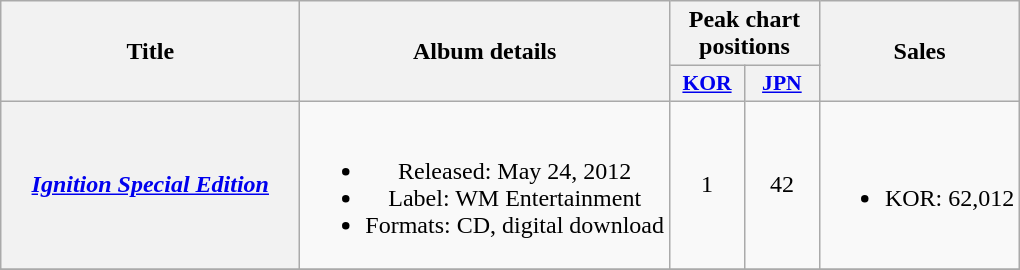<table class="wikitable plainrowheaders" style="text-align:center;">
<tr>
<th scope="col" rowspan="2" style="width:12em;">Title</th>
<th scope="col" rowspan="2">Album details</th>
<th scope="col" colspan="2">Peak chart positions</th>
<th scope="col" rowspan="2">Sales</th>
</tr>
<tr>
<th scope="col" style="width:3em;font-size:90%;"><a href='#'>KOR</a><br></th>
<th scope="col" style="width:3em;font-size:90%;"><a href='#'>JPN</a><br></th>
</tr>
<tr>
<th scope="row"><em><a href='#'>Ignition Special Edition</a></em></th>
<td><br><ul><li>Released: May 24, 2012</li><li>Label: WM Entertainment</li><li>Formats: CD, digital download</li></ul></td>
<td>1</td>
<td>42</td>
<td><br><ul><li>KOR: 62,012</li></ul></td>
</tr>
<tr>
</tr>
</table>
